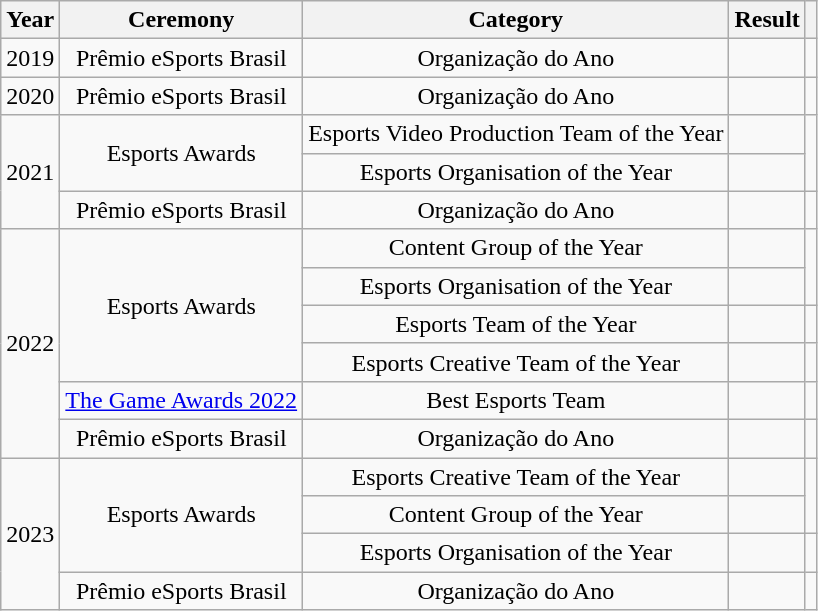<table class="wikitable" style="text-align:center;">
<tr>
<th>Year</th>
<th>Ceremony</th>
<th>Category</th>
<th>Result</th>
<th></th>
</tr>
<tr>
<td>2019</td>
<td>Prêmio eSports Brasil</td>
<td>Organização do Ano</td>
<td></td>
<td></td>
</tr>
<tr>
<td>2020</td>
<td>Prêmio eSports Brasil</td>
<td>Organização do Ano</td>
<td></td>
<td></td>
</tr>
<tr>
<td rowspan=3>2021</td>
<td rowspan=2>Esports Awards</td>
<td>Esports Video Production Team of the Year</td>
<td></td>
<td rowspan=2></td>
</tr>
<tr>
<td>Esports Organisation of the Year</td>
<td></td>
</tr>
<tr>
<td>Prêmio eSports Brasil</td>
<td>Organização do Ano</td>
<td></td>
<td></td>
</tr>
<tr>
<td rowspan=6>2022</td>
<td rowspan=4>Esports Awards</td>
<td>Content Group of the Year</td>
<td></td>
<td rowspan=2></td>
</tr>
<tr>
<td>Esports Organisation of the Year</td>
<td></td>
</tr>
<tr>
<td>Esports Team of the Year</td>
<td></td>
<td></td>
</tr>
<tr>
<td>Esports Creative Team of the Year</td>
<td></td>
<td></td>
</tr>
<tr>
<td><a href='#'>The Game Awards 2022</a></td>
<td>Best Esports Team</td>
<td></td>
<td></td>
</tr>
<tr>
<td>Prêmio eSports Brasil</td>
<td>Organização do Ano</td>
<td></td>
<td></td>
</tr>
<tr>
<td rowspan=4>2023</td>
<td rowspan=3>Esports Awards</td>
<td>Esports Creative Team of the Year</td>
<td></td>
<td rowspan=2></td>
</tr>
<tr>
<td>Content Group of the Year</td>
<td></td>
</tr>
<tr>
<td>Esports Organisation of the Year</td>
<td></td>
<td></td>
</tr>
<tr>
<td>Prêmio eSports Brasil</td>
<td>Organização do Ano</td>
<td></td>
<td></td>
</tr>
</table>
